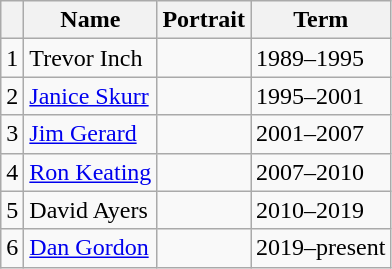<table class="wikitable">
<tr>
<th></th>
<th>Name</th>
<th>Portrait</th>
<th>Term</th>
</tr>
<tr>
<td align=center>1</td>
<td>Trevor Inch</td>
<td></td>
<td>1989–1995</td>
</tr>
<tr>
<td align=center>2</td>
<td><a href='#'>Janice Skurr</a></td>
<td></td>
<td>1995–2001</td>
</tr>
<tr>
<td align=center>3</td>
<td><a href='#'>Jim Gerard</a></td>
<td></td>
<td>2001–2007</td>
</tr>
<tr>
<td align=center>4</td>
<td><a href='#'>Ron Keating</a></td>
<td></td>
<td>2007–2010</td>
</tr>
<tr>
<td align=center>5</td>
<td>David Ayers</td>
<td></td>
<td>2010–2019</td>
</tr>
<tr>
<td align=center>6</td>
<td><a href='#'>Dan Gordon</a></td>
<td></td>
<td>2019–present</td>
</tr>
</table>
